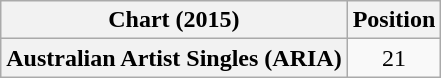<table class="wikitable plainrowheaders" style="text-align:center">
<tr>
<th scope="col">Chart (2015)</th>
<th scope="col">Position</th>
</tr>
<tr>
<th scope="row">Australian Artist Singles (ARIA)</th>
<td>21</td>
</tr>
</table>
